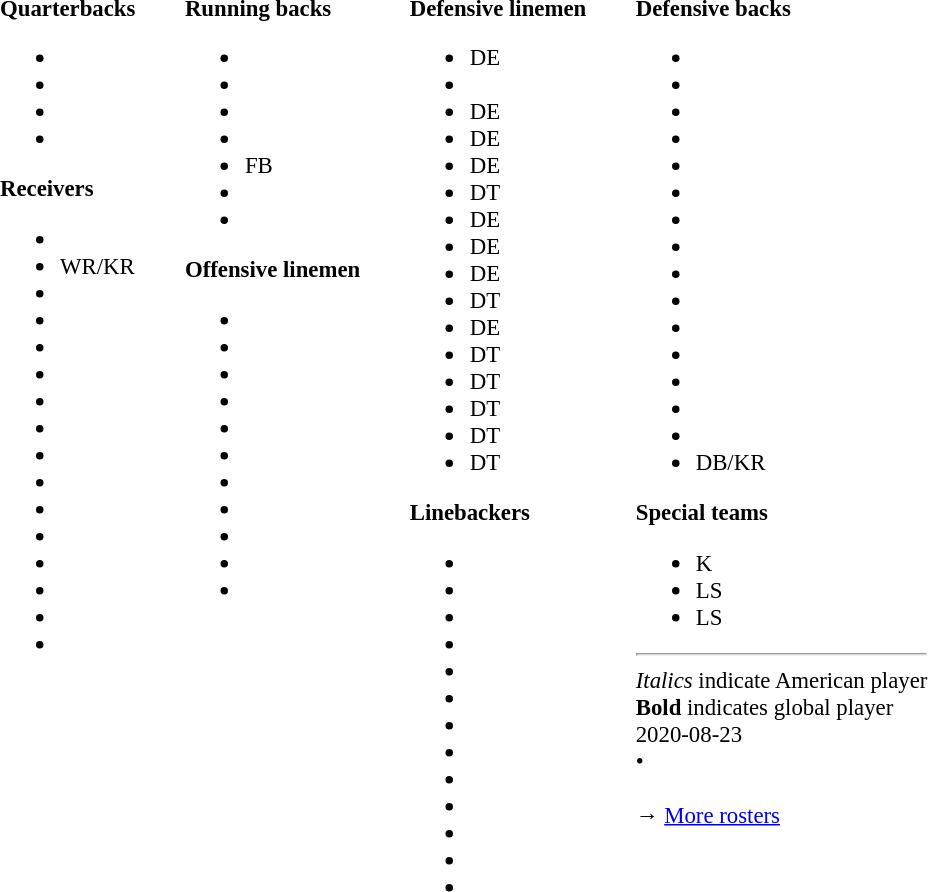<table class="toccolours" style="text-align: left;">
<tr>
<td style="width: 5px;"></td>
<td style="font-size: 95%;vertical-align:top;"><strong>Quarterbacks</strong><br><ul><li></li><li></li><li></li><li></li></ul><strong>Receivers</strong><ul><li></li><li> WR/KR</li><li></li><li></li><li></li><li></li><li></li><li></li><li></li><li></li><li></li><li></li><li></li><li></li><li></li><li></li></ul></td>
<td style="width: 25px;"></td>
<td style="font-size: 95%;vertical-align:top;"><strong>Running backs</strong><br><ul><li></li><li></li><li></li><li></li><li> FB</li><li></li><li></li></ul><strong>Offensive linemen</strong><ul><li></li><li></li><li></li><li></li><li></li><li></li><li></li><li></li><li></li><li></li><li></li></ul></td>
<td style="width: 25px;"></td>
<td style="font-size: 95%;vertical-align:top;"><strong>Defensive linemen</strong><br><ul><li> DE</li><li></li><li> DE</li><li> DE</li><li> DE</li><li> DT</li><li> DE</li><li> DE</li><li> DE</li><li> DT</li><li> DE</li><li> DT</li><li> DT</li><li> DT</li><li> DT</li><li> DT</li></ul><strong>Linebackers</strong><ul><li></li><li></li><li></li><li></li><li></li><li></li><li></li><li></li><li></li><li></li><li></li><li></li><li></li></ul></td>
<td style="width: 25px;"></td>
<td style="font-size: 95%;vertical-align:top;"><strong>Defensive backs</strong><br><ul><li></li><li></li><li></li><li></li><li></li><li></li><li></li><li></li><li></li><li></li><li></li><li></li><li></li><li></li><li></li><li> DB/KR</li></ul><strong>Special teams</strong><ul><li> K</li><li> LS</li><li> LS</li></ul><hr>
<em>Italics</em> indicate American player<br>
<strong>Bold</strong> indicates global player<br>
<span></span> 2020-08-23<br>
<span></span> • <span></span><br>
<br>→ <a href='#'>More rosters</a></td>
</tr>
<tr>
</tr>
</table>
